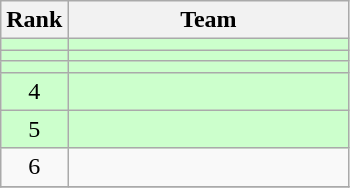<table class=wikitable style="text-align:center;">
<tr>
<th>Rank</th>
<th width=180>Team</th>
</tr>
<tr bgcolor=#CCFFCC>
<td></td>
<td align=left></td>
</tr>
<tr bgcolor=#CCFFCC>
<td></td>
<td align=left></td>
</tr>
<tr bgcolor=#CCFFCC>
<td></td>
<td align=left></td>
</tr>
<tr bgcolor=#CCFFCC>
<td>4</td>
<td align=left></td>
</tr>
<tr bgcolor=#CCFFCC>
<td>5</td>
<td align=left></td>
</tr>
<tr>
<td>6</td>
<td align=left></td>
</tr>
<tr>
</tr>
</table>
